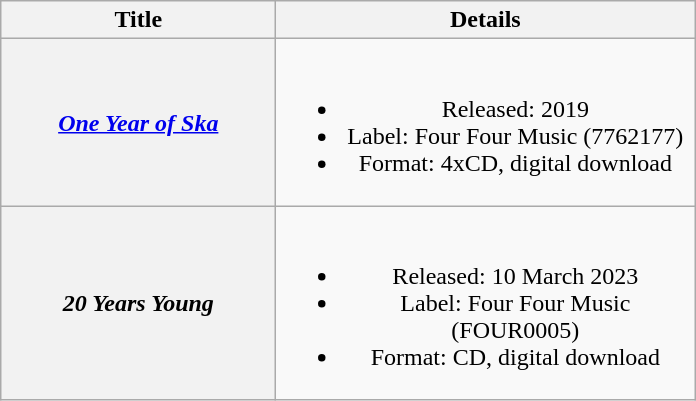<table class="wikitable plainrowheaders" style="text-align:center;" border="1">
<tr>
<th scope="col" style="width:11em;">Title</th>
<th scope="col" style="width:17em;">Details</th>
</tr>
<tr>
<th scope="row"><em><a href='#'>One Year of Ska</a></em></th>
<td><br><ul><li>Released: 2019</li><li>Label: Four Four Music (7762177)</li><li>Format: 4xCD, digital download</li></ul></td>
</tr>
<tr>
<th scope="row"><em>20 Years Young</em></th>
<td><br><ul><li>Released: 10 March 2023</li><li>Label: Four Four Music (FOUR0005)</li><li>Format: CD, digital download</li></ul></td>
</tr>
</table>
